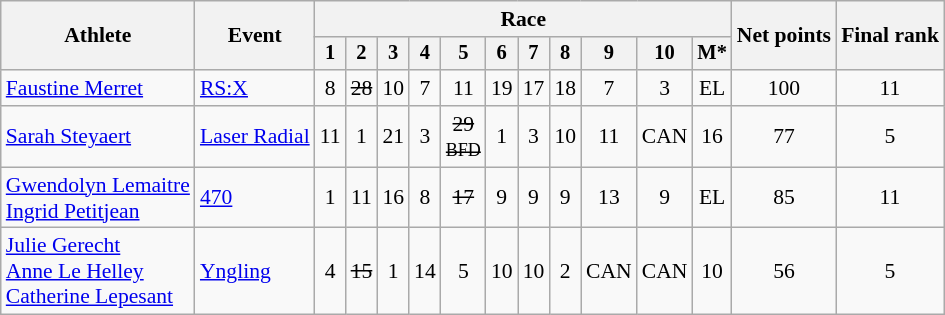<table class="wikitable" style="font-size:90%">
<tr>
<th rowspan="2">Athlete</th>
<th rowspan="2">Event</th>
<th colspan=11>Race</th>
<th rowspan=2>Net points</th>
<th rowspan=2>Final rank</th>
</tr>
<tr style="font-size:95%">
<th>1</th>
<th>2</th>
<th>3</th>
<th>4</th>
<th>5</th>
<th>6</th>
<th>7</th>
<th>8</th>
<th>9</th>
<th>10</th>
<th>M*</th>
</tr>
<tr align=center>
<td align=left><a href='#'>Faustine Merret</a></td>
<td align=left><a href='#'>RS:X</a></td>
<td>8</td>
<td><s>28</s></td>
<td>10</td>
<td>7</td>
<td>11</td>
<td>19</td>
<td>17</td>
<td>18</td>
<td>7</td>
<td>3</td>
<td>EL</td>
<td>100</td>
<td>11</td>
</tr>
<tr align=center>
<td align=left><a href='#'>Sarah Steyaert</a></td>
<td align=left><a href='#'>Laser Radial</a></td>
<td>11</td>
<td>1</td>
<td>21</td>
<td>3</td>
<td><s>29<br><small>BFD</small></s></td>
<td>1</td>
<td>3</td>
<td>10</td>
<td>11</td>
<td>CAN</td>
<td>16</td>
<td>77</td>
<td>5</td>
</tr>
<tr align=center>
<td align=left><a href='#'>Gwendolyn Lemaitre</a><br><a href='#'>Ingrid Petitjean</a></td>
<td align=left><a href='#'>470</a></td>
<td>1</td>
<td>11</td>
<td>16</td>
<td>8</td>
<td><s>17</s></td>
<td>9</td>
<td>9</td>
<td>9</td>
<td>13</td>
<td>9</td>
<td>EL</td>
<td>85</td>
<td>11</td>
</tr>
<tr align=center>
<td align=left><a href='#'>Julie Gerecht</a><br><a href='#'>Anne Le Helley</a><br><a href='#'>Catherine Lepesant</a></td>
<td align=left><a href='#'>Yngling</a></td>
<td>4</td>
<td><s>15</s></td>
<td>1</td>
<td>14</td>
<td>5</td>
<td>10</td>
<td>10</td>
<td>2</td>
<td>CAN</td>
<td>CAN</td>
<td>10</td>
<td>56</td>
<td>5</td>
</tr>
</table>
